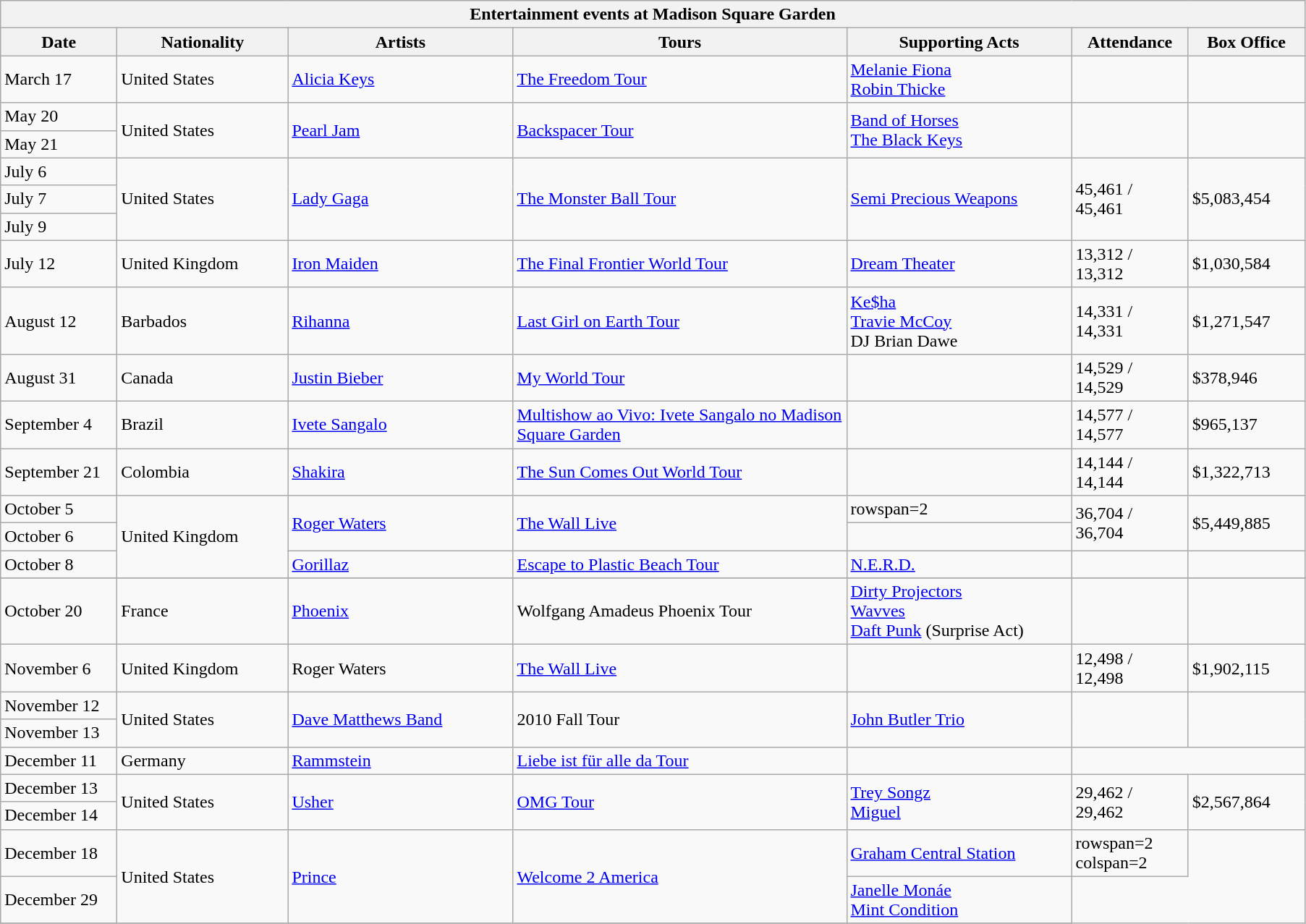<table class="wikitable">
<tr>
<th colspan="7">Entertainment events at Madison Square Garden</th>
</tr>
<tr>
<th width=100>Date</th>
<th width=150>Nationality</th>
<th width=200>Artists</th>
<th width=300>Tours</th>
<th width=200>Supporting Acts</th>
<th width=100>Attendance</th>
<th width=100>Box Office</th>
</tr>
<tr>
<td>March 17</td>
<td>United States</td>
<td><a href='#'>Alicia Keys</a></td>
<td><a href='#'>The Freedom Tour</a></td>
<td><a href='#'>Melanie Fiona</a><br><a href='#'>Robin Thicke</a></td>
<td></td>
<td></td>
</tr>
<tr>
<td>May 20</td>
<td rowspan=2>United States</td>
<td rowspan=2><a href='#'>Pearl Jam</a></td>
<td rowspan=2><a href='#'>Backspacer Tour</a></td>
<td rowspan=2><a href='#'>Band of Horses</a><br><a href='#'>The Black Keys</a></td>
<td rowspan=2></td>
<td rowspan=2></td>
</tr>
<tr>
<td>May 21</td>
</tr>
<tr>
<td>July 6</td>
<td rowspan=3>United States</td>
<td rowspan=3><a href='#'>Lady Gaga</a></td>
<td rowspan=3><a href='#'>The Monster Ball Tour</a></td>
<td rowspan=3><a href='#'>Semi Precious Weapons</a></td>
<td rowspan=3>45,461 / 45,461</td>
<td rowspan=3>$5,083,454</td>
</tr>
<tr>
<td>July 7</td>
</tr>
<tr>
<td>July 9</td>
</tr>
<tr>
<td>July 12</td>
<td>United Kingdom</td>
<td><a href='#'>Iron Maiden</a></td>
<td><a href='#'>The Final Frontier World Tour</a></td>
<td><a href='#'>Dream Theater</a></td>
<td>13,312 / 13,312</td>
<td>$1,030,584</td>
</tr>
<tr>
<td>August 12</td>
<td>Barbados</td>
<td><a href='#'>Rihanna</a></td>
<td><a href='#'>Last Girl on Earth Tour</a></td>
<td><a href='#'>Ke$ha</a><br><a href='#'>Travie McCoy</a><br>DJ Brian Dawe</td>
<td>14,331 / 14,331</td>
<td>$1,271,547</td>
</tr>
<tr>
<td>August 31</td>
<td>Canada</td>
<td><a href='#'>Justin Bieber</a></td>
<td><a href='#'>My World Tour</a></td>
<td></td>
<td>14,529 / 14,529</td>
<td>$378,946</td>
</tr>
<tr>
<td>September 4</td>
<td>Brazil</td>
<td><a href='#'>Ivete Sangalo</a></td>
<td><a href='#'>Multishow ao Vivo: Ivete Sangalo no Madison Square Garden</a></td>
<td></td>
<td>14,577 / 14,577</td>
<td>$965,137</td>
</tr>
<tr>
<td>September 21</td>
<td>Colombia</td>
<td><a href='#'>Shakira</a></td>
<td><a href='#'>The Sun Comes Out World Tour</a></td>
<td></td>
<td>14,144 / 14,144</td>
<td>$1,322,713</td>
</tr>
<tr>
<td>October 5</td>
<td rowspan=3>United Kingdom</td>
<td rowspan=2><a href='#'>Roger Waters</a></td>
<td rowspan=2><a href='#'>The Wall Live</a></td>
<td>rowspan=2 </td>
<td rowspan=2>36,704 / 36,704</td>
<td rowspan=2>$5,449,885</td>
</tr>
<tr>
<td>October 6</td>
</tr>
<tr>
<td>October 8</td>
<td><a href='#'>Gorillaz</a></td>
<td><a href='#'>Escape to Plastic Beach Tour</a></td>
<td><a href='#'>N.E.R.D.</a></td>
<td></td>
<td></td>
</tr>
<tr>
</tr>
<tr>
<td>October 20</td>
<td>France</td>
<td><a href='#'>Phoenix</a></td>
<td>Wolfgang Amadeus Phoenix Tour </td>
<td><a href='#'>Dirty Projectors</a><br><a href='#'>Wavves</a><br><a href='#'>Daft Punk</a> (Surprise Act)</td>
<td></td>
<td></td>
</tr>
<tr>
<td>November 6</td>
<td>United Kingdom</td>
<td>Roger Waters</td>
<td><a href='#'>The Wall Live</a></td>
<td></td>
<td>12,498 / 12,498</td>
<td>$1,902,115</td>
</tr>
<tr>
<td>November 12</td>
<td rowspan=2>United States</td>
<td rowspan=2><a href='#'>Dave Matthews Band</a></td>
<td rowspan=2>2010 Fall Tour</td>
<td rowspan=2><a href='#'>John Butler Trio</a></td>
<td rowspan=2></td>
<td rowspan=2></td>
</tr>
<tr>
<td>November 13</td>
</tr>
<tr>
<td>December 11</td>
<td>Germany</td>
<td><a href='#'>Rammstein</a></td>
<td><a href='#'>Liebe ist für alle da Tour</a></td>
<td></td>
</tr>
<tr>
<td>December 13</td>
<td rowspan=2>United States</td>
<td rowspan=2><a href='#'>Usher</a></td>
<td rowspan=2><a href='#'>OMG Tour</a></td>
<td rowspan=2><a href='#'>Trey Songz</a><br><a href='#'>Miguel</a></td>
<td rowspan=2>29,462 / 29,462</td>
<td rowspan=2>$2,567,864</td>
</tr>
<tr>
<td>December 14</td>
</tr>
<tr>
<td>December 18</td>
<td rowspan="2">United States</td>
<td rowspan="2"><a href='#'>Prince</a></td>
<td rowspan="2"><a href='#'>Welcome 2 America</a></td>
<td><a href='#'>Graham Central Station</a></td>
<td>rowspan=2 colspan=2 </td>
</tr>
<tr>
<td>December 29</td>
<td><a href='#'>Janelle Monáe</a><br><a href='#'>Mint Condition</a></td>
</tr>
<tr>
</tr>
</table>
